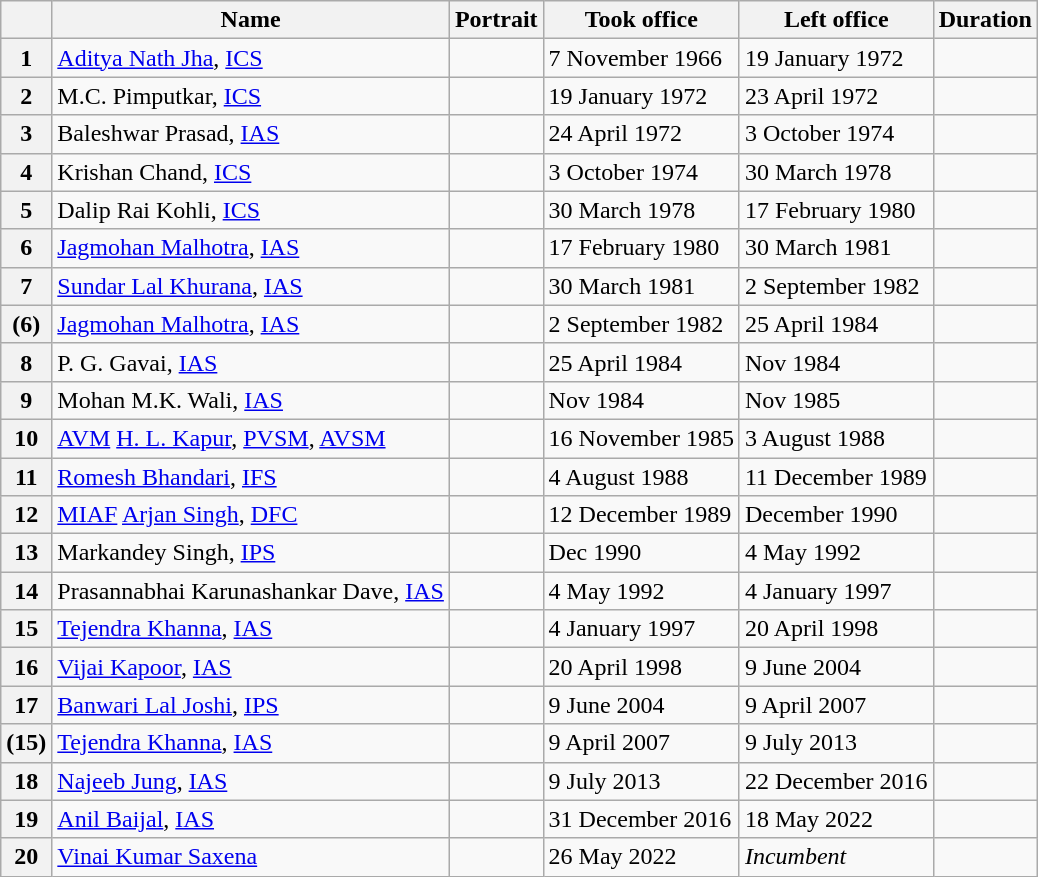<table class="wikitable sortable">
<tr>
<th></th>
<th>Name</th>
<th>Portrait</th>
<th class="unsortable">Took office</th>
<th class=unsortable>Left office</th>
<th>Duration</th>
</tr>
<tr>
<th>1</th>
<td><a href='#'>Aditya Nath Jha</a>, <a href='#'>ICS</a></td>
<td></td>
<td>7 November 1966</td>
<td>19 January 1972</td>
<td></td>
</tr>
<tr>
<th>2</th>
<td>M.C. Pimputkar, <a href='#'>ICS</a></td>
<td></td>
<td>19 January 1972</td>
<td>23 April 1972</td>
<td></td>
</tr>
<tr>
<th>3</th>
<td>Baleshwar Prasad, <a href='#'>IAS</a></td>
<td></td>
<td>24 April 1972</td>
<td>3 October 1974</td>
<td></td>
</tr>
<tr>
<th>4</th>
<td>Krishan Chand, <a href='#'>ICS</a></td>
<td></td>
<td>3 October 1974</td>
<td>30 March 1978</td>
<td></td>
</tr>
<tr>
<th>5</th>
<td>Dalip Rai Kohli, <a href='#'>ICS</a></td>
<td></td>
<td>30 March 1978</td>
<td>17 February 1980</td>
<td></td>
</tr>
<tr>
<th>6</th>
<td><a href='#'>Jagmohan Malhotra</a>, <a href='#'>IAS</a></td>
<td></td>
<td>17 February 1980</td>
<td>30 March 1981</td>
<td></td>
</tr>
<tr>
<th>7</th>
<td><a href='#'>Sundar Lal Khurana</a>, <a href='#'>IAS</a></td>
<td></td>
<td>30 March 1981</td>
<td>2 September 1982</td>
<td></td>
</tr>
<tr>
<th>(6)</th>
<td><a href='#'>Jagmohan Malhotra</a>, <a href='#'>IAS</a></td>
<td></td>
<td>2 September 1982</td>
<td>25 April 1984</td>
<td></td>
</tr>
<tr>
<th>8</th>
<td>P. G. Gavai, <a href='#'>IAS</a></td>
<td></td>
<td>25 April 1984</td>
<td>Nov 1984</td>
<td></td>
</tr>
<tr>
<th>9</th>
<td>Mohan M.K. Wali, <a href='#'>IAS</a></td>
<td></td>
<td>Nov 1984</td>
<td>Nov 1985</td>
<td></td>
</tr>
<tr>
<th>10</th>
<td><a href='#'>AVM</a> <a href='#'>H. L. Kapur</a>, <a href='#'>PVSM</a>, <a href='#'>AVSM</a></td>
<td></td>
<td>16 November 1985</td>
<td>3 August 1988</td>
<td></td>
</tr>
<tr>
<th>11</th>
<td><a href='#'>Romesh Bhandari</a>, <a href='#'>IFS</a></td>
<td></td>
<td>4 August 1988</td>
<td>11 December 1989</td>
<td></td>
</tr>
<tr>
<th>12</th>
<td><a href='#'>MIAF</a> <a href='#'>Arjan Singh</a>, <a href='#'>DFC</a></td>
<td></td>
<td>12 December 1989</td>
<td>December 1990</td>
<td></td>
</tr>
<tr>
<th>13</th>
<td>Markandey Singh, <a href='#'>IPS</a></td>
<td></td>
<td>Dec 1990</td>
<td>4 May 1992</td>
<td></td>
</tr>
<tr>
<th>14</th>
<td>Prasannabhai Karunashankar Dave, <a href='#'>IAS</a></td>
<td></td>
<td>4 May 1992</td>
<td>4 January 1997</td>
<td></td>
</tr>
<tr>
<th>15</th>
<td><a href='#'>Tejendra Khanna</a>, <a href='#'>IAS</a></td>
<td></td>
<td>4 January 1997</td>
<td>20 April 1998</td>
<td></td>
</tr>
<tr>
<th>16</th>
<td><a href='#'>Vijai Kapoor</a>, <a href='#'>IAS</a></td>
<td></td>
<td>20 April 1998</td>
<td>9 June 2004</td>
<td></td>
</tr>
<tr>
<th>17</th>
<td><a href='#'>Banwari Lal Joshi</a>, <a href='#'>IPS</a></td>
<td></td>
<td>9 June 2004</td>
<td>9 April 2007</td>
<td></td>
</tr>
<tr>
<th>(15)</th>
<td><a href='#'>Tejendra Khanna</a>, <a href='#'>IAS</a></td>
<td></td>
<td>9 April 2007</td>
<td>9 July 2013</td>
<td></td>
</tr>
<tr>
<th>18</th>
<td><a href='#'>Najeeb Jung</a>, <a href='#'>IAS</a></td>
<td></td>
<td>9 July 2013</td>
<td>22 December 2016</td>
<td></td>
</tr>
<tr>
<th>19</th>
<td><a href='#'>Anil Baijal</a>, <a href='#'>IAS</a></td>
<td></td>
<td>31 December 2016</td>
<td>18 May 2022</td>
<td></td>
</tr>
<tr>
<th>20</th>
<td><a href='#'>Vinai Kumar Saxena</a></td>
<td></td>
<td>26 May 2022</td>
<td><em>Incumbent</em></td>
<td></td>
</tr>
</table>
